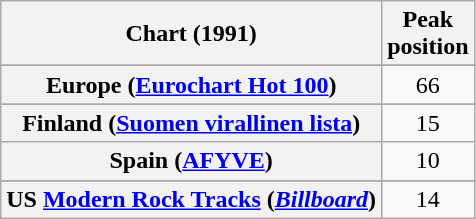<table class="wikitable sortable plainrowheaders" style="text-align:center">
<tr>
<th>Chart (1991)</th>
<th>Peak<br>position</th>
</tr>
<tr>
</tr>
<tr>
<th scope="row">Europe (<a href='#'>Eurochart Hot 100</a>)</th>
<td>66</td>
</tr>
<tr>
</tr>
<tr>
<th scope="row">Finland (<a href='#'>Suomen virallinen lista</a>)</th>
<td>15</td>
</tr>
<tr>
<th scope="row">Spain (<a href='#'>AFYVE</a>)</th>
<td>10</td>
</tr>
<tr>
</tr>
<tr>
<th scope="row">US <a href='#'>Modern Rock Tracks</a> (<em><a href='#'>Billboard</a></em>)</th>
<td>14</td>
</tr>
</table>
